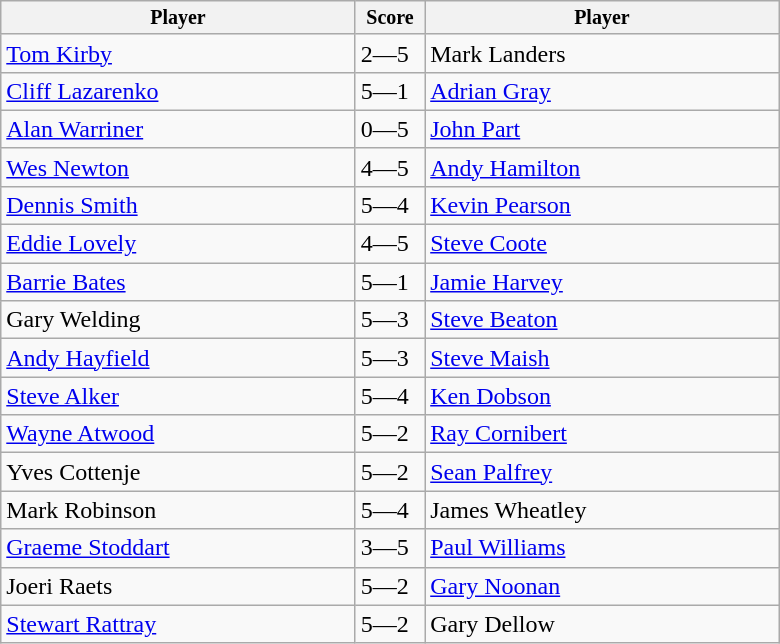<table class="wikitable">
<tr style="font-size:10pt;font-weight:bold">
<th width=230px>Player</th>
<th width=40px>Score</th>
<th width=230px>Player</th>
</tr>
<tr>
<td> <a href='#'>Tom Kirby</a></td>
<td>2—5</td>
<td> Mark Landers</td>
</tr>
<tr>
<td> <a href='#'>Cliff Lazarenko</a></td>
<td>5—1</td>
<td> <a href='#'>Adrian Gray</a></td>
</tr>
<tr>
<td> <a href='#'>Alan Warriner</a></td>
<td>0—5</td>
<td> <a href='#'>John Part</a></td>
</tr>
<tr>
<td> <a href='#'>Wes Newton</a></td>
<td>4—5</td>
<td> <a href='#'>Andy Hamilton</a></td>
</tr>
<tr>
<td> <a href='#'>Dennis Smith</a></td>
<td>5—4</td>
<td> <a href='#'>Kevin Pearson</a></td>
</tr>
<tr>
<td> <a href='#'>Eddie Lovely</a></td>
<td>4—5</td>
<td> <a href='#'>Steve Coote</a></td>
</tr>
<tr>
<td> <a href='#'>Barrie Bates</a></td>
<td>5—1</td>
<td> <a href='#'>Jamie Harvey</a></td>
</tr>
<tr>
<td> Gary Welding</td>
<td>5—3</td>
<td> <a href='#'>Steve Beaton</a></td>
</tr>
<tr>
<td> <a href='#'>Andy Hayfield</a></td>
<td>5—3</td>
<td> <a href='#'>Steve Maish</a></td>
</tr>
<tr>
<td> <a href='#'>Steve Alker</a></td>
<td>5—4</td>
<td> <a href='#'>Ken Dobson</a></td>
</tr>
<tr>
<td> <a href='#'>Wayne Atwood</a></td>
<td>5—2</td>
<td> <a href='#'>Ray Cornibert</a></td>
</tr>
<tr>
<td> Yves Cottenje</td>
<td>5—2</td>
<td> <a href='#'>Sean Palfrey</a></td>
</tr>
<tr>
<td> Mark Robinson</td>
<td>5—4</td>
<td> James Wheatley</td>
</tr>
<tr>
<td> <a href='#'>Graeme Stoddart</a></td>
<td>3—5</td>
<td> <a href='#'>Paul Williams</a></td>
</tr>
<tr>
<td> Joeri Raets</td>
<td>5—2</td>
<td> <a href='#'>Gary Noonan</a></td>
</tr>
<tr>
<td> <a href='#'>Stewart Rattray</a></td>
<td>5—2</td>
<td> Gary Dellow</td>
</tr>
</table>
